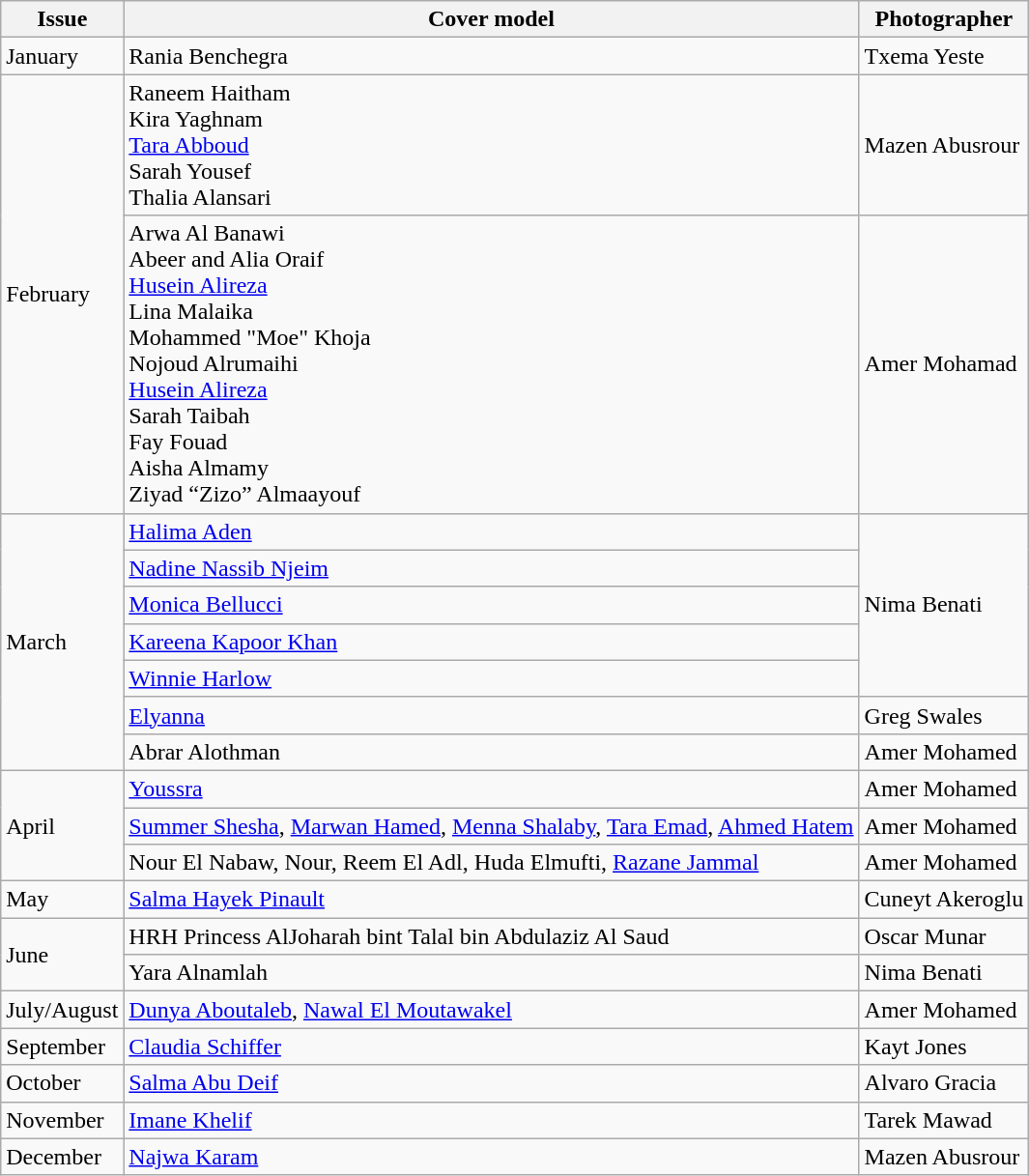<table class="wikitable">
<tr>
<th>Issue</th>
<th>Cover model</th>
<th>Photographer</th>
</tr>
<tr>
<td>January</td>
<td>Rania Benchegra</td>
<td>Txema Yeste</td>
</tr>
<tr>
<td rowspan=2>February</td>
<td>Raneem Haitham<br>Kira Yaghnam<br><a href='#'>Tara Abboud</a><br> Sarah Yousef<br>Thalia Alansari</td>
<td>Mazen Abusrour</td>
</tr>
<tr>
<td>Arwa Al Banawi<br>Abeer and Alia Oraif<br><a href='#'>Husein Alireza</a><br> Lina Malaika<br>Mohammed "Moe" Khoja<br>Nojoud Alrumaihi<br><a href='#'>Husein Alireza</a><br>Sarah Taibah<br>Fay Fouad<br>Aisha Almamy<br>Ziyad “Zizo” Almaayouf</td>
<td>Amer Mohamad</td>
</tr>
<tr>
<td rowspan=7>March</td>
<td><a href='#'>Halima Aden</a></td>
<td rowspan=5>Nima Benati</td>
</tr>
<tr>
<td><a href='#'>Nadine Nassib Njeim</a></td>
</tr>
<tr>
<td><a href='#'>Monica Bellucci</a></td>
</tr>
<tr>
<td><a href='#'>Kareena Kapoor Khan</a></td>
</tr>
<tr>
<td><a href='#'>Winnie Harlow</a></td>
</tr>
<tr>
<td><a href='#'>Elyanna</a></td>
<td>Greg Swales</td>
</tr>
<tr>
<td>Abrar Alothman</td>
<td>Amer Mohamed</td>
</tr>
<tr>
<td rowspan="3">April</td>
<td><a href='#'>Youssra</a></td>
<td>Amer Mohamed</td>
</tr>
<tr>
<td><a href='#'>Summer Shesha</a>, <a href='#'>Marwan Hamed</a>, <a href='#'>Menna Shalaby</a>, <a href='#'>Tara Emad</a>, <a href='#'>Ahmed Hatem</a></td>
<td>Amer Mohamed</td>
</tr>
<tr>
<td>Nour El Nabaw, Nour, Reem El Adl, Huda Elmufti, <a href='#'>Razane Jammal</a></td>
<td>Amer Mohamed</td>
</tr>
<tr>
<td>May</td>
<td><a href='#'>Salma Hayek Pinault</a></td>
<td>Cuneyt Akeroglu</td>
</tr>
<tr>
<td rowspan="2">June</td>
<td>HRH Princess AlJoharah bint Talal bin Abdulaziz Al Saud</td>
<td>Oscar Munar</td>
</tr>
<tr>
<td>Yara Alnamlah</td>
<td>Nima Benati</td>
</tr>
<tr>
<td>July/August</td>
<td><a href='#'>Dunya Aboutaleb</a>, <a href='#'>Nawal El Moutawakel</a></td>
<td>Amer Mohamed</td>
</tr>
<tr>
<td>September</td>
<td><a href='#'>Claudia Schiffer</a></td>
<td>Kayt Jones</td>
</tr>
<tr>
<td>October</td>
<td><a href='#'>Salma Abu Deif</a></td>
<td>Alvaro Gracia</td>
</tr>
<tr>
<td>November</td>
<td><a href='#'>Imane Khelif</a></td>
<td>Tarek Mawad</td>
</tr>
<tr>
<td>December</td>
<td><a href='#'>Najwa Karam</a></td>
<td>Mazen Abusrour</td>
</tr>
</table>
